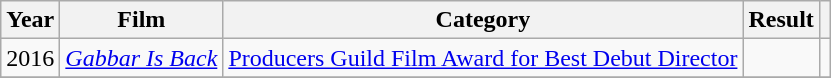<table class="wikitable sortable">
<tr>
<th>Year</th>
<th>Film</th>
<th>Category</th>
<th>Result</th>
<th class="unsortable"></th>
</tr>
<tr>
<td style="text-align:center;">2016</td>
<td style="text-align:center;"><em><a href='#'>Gabbar Is Back</a></em></td>
<td style="text-align:center;"><a href='#'>Producers Guild Film Award for Best Debut Director</a></td>
<td></td>
<td></td>
</tr>
<tr>
</tr>
</table>
